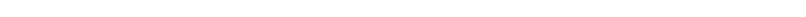<table style="width:66%; text-align:center;">
<tr style="color:white;">
<td style="background:"><strong>8</strong></td>
<td style="background:"><strong>6</strong></td>
<td style="background:"><strong>10</strong></td>
</tr>
</table>
